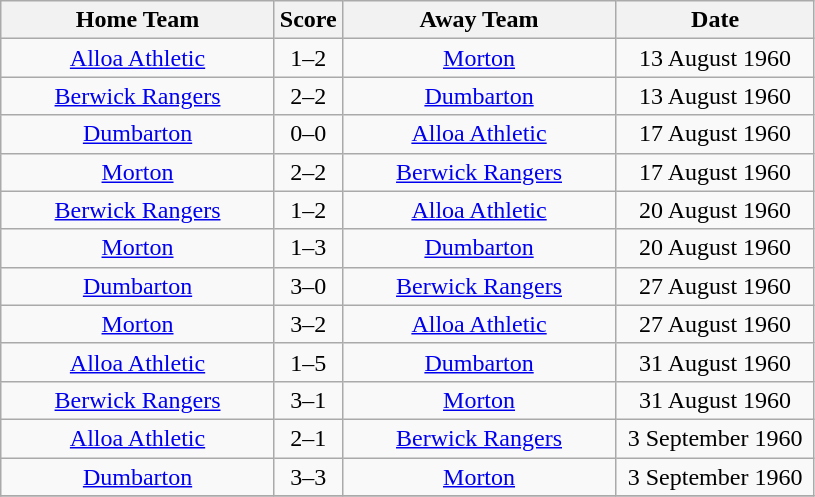<table class="wikitable" style="text-align:center;">
<tr>
<th width=175>Home Team</th>
<th width=20>Score</th>
<th width=175>Away Team</th>
<th width= 125>Date</th>
</tr>
<tr>
<td><a href='#'>Alloa Athletic</a></td>
<td>1–2</td>
<td><a href='#'>Morton</a></td>
<td>13 August 1960</td>
</tr>
<tr>
<td><a href='#'>Berwick Rangers</a></td>
<td>2–2</td>
<td><a href='#'>Dumbarton</a></td>
<td>13 August 1960</td>
</tr>
<tr>
<td><a href='#'>Dumbarton</a></td>
<td>0–0</td>
<td><a href='#'>Alloa Athletic</a></td>
<td>17 August 1960</td>
</tr>
<tr>
<td><a href='#'>Morton</a></td>
<td>2–2</td>
<td><a href='#'>Berwick Rangers</a></td>
<td>17 August 1960</td>
</tr>
<tr>
<td><a href='#'>Berwick Rangers</a></td>
<td>1–2</td>
<td><a href='#'>Alloa Athletic</a></td>
<td>20 August 1960</td>
</tr>
<tr>
<td><a href='#'>Morton</a></td>
<td>1–3</td>
<td><a href='#'>Dumbarton</a></td>
<td>20 August 1960</td>
</tr>
<tr>
<td><a href='#'>Dumbarton</a></td>
<td>3–0</td>
<td><a href='#'>Berwick Rangers</a></td>
<td>27 August 1960</td>
</tr>
<tr>
<td><a href='#'>Morton</a></td>
<td>3–2</td>
<td><a href='#'>Alloa Athletic</a></td>
<td>27 August 1960</td>
</tr>
<tr>
<td><a href='#'>Alloa Athletic</a></td>
<td>1–5</td>
<td><a href='#'>Dumbarton</a></td>
<td>31 August 1960</td>
</tr>
<tr>
<td><a href='#'>Berwick Rangers</a></td>
<td>3–1</td>
<td><a href='#'>Morton</a></td>
<td>31 August 1960</td>
</tr>
<tr>
<td><a href='#'>Alloa Athletic</a></td>
<td>2–1</td>
<td><a href='#'>Berwick Rangers</a></td>
<td>3 September 1960</td>
</tr>
<tr>
<td><a href='#'>Dumbarton</a></td>
<td>3–3</td>
<td><a href='#'>Morton</a></td>
<td>3 September 1960</td>
</tr>
<tr>
</tr>
</table>
